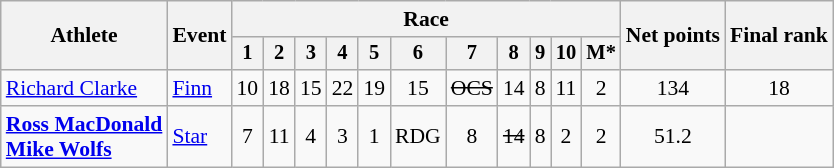<table class="wikitable" style="font-size:90%">
<tr>
<th rowspan=2>Athlete</th>
<th rowspan=2>Event</th>
<th colspan=11>Race</th>
<th rowspan=2>Net points</th>
<th rowspan=2>Final rank</th>
</tr>
<tr style="font-size:95%">
<th>1</th>
<th>2</th>
<th>3</th>
<th>4</th>
<th>5</th>
<th>6</th>
<th>7</th>
<th>8</th>
<th>9</th>
<th>10</th>
<th>M*</th>
</tr>
<tr align=center>
<td align=left><a href='#'>Richard Clarke</a></td>
<td align=left><a href='#'>Finn</a></td>
<td>10</td>
<td>18</td>
<td>15</td>
<td>22</td>
<td>19</td>
<td>15</td>
<td><s>OCS</s></td>
<td>14</td>
<td>8</td>
<td>11</td>
<td>2</td>
<td>134</td>
<td>18</td>
</tr>
<tr align=center>
<td align=left><strong><a href='#'>Ross MacDonald</a><br><a href='#'>Mike Wolfs</a></strong></td>
<td align=left><a href='#'>Star</a></td>
<td>7</td>
<td>11</td>
<td>4</td>
<td>3</td>
<td>1</td>
<td>RDG</td>
<td>8</td>
<td><s>14</s></td>
<td>8</td>
<td>2</td>
<td>2</td>
<td>51.2</td>
<td></td>
</tr>
</table>
